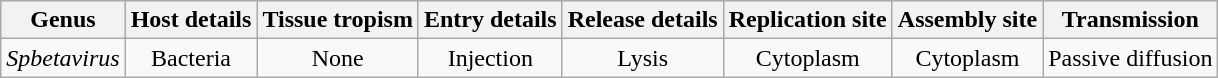<table class="wikitable sortable" style="text-align:center">
<tr>
<th>Genus</th>
<th>Host details</th>
<th>Tissue tropism</th>
<th>Entry details</th>
<th>Release details</th>
<th>Replication site</th>
<th>Assembly site</th>
<th>Transmission</th>
</tr>
<tr>
<td><em>Spbetavirus</em></td>
<td>Bacteria</td>
<td>None</td>
<td>Injection</td>
<td>Lysis</td>
<td>Cytoplasm</td>
<td>Cytoplasm</td>
<td>Passive diffusion</td>
</tr>
</table>
